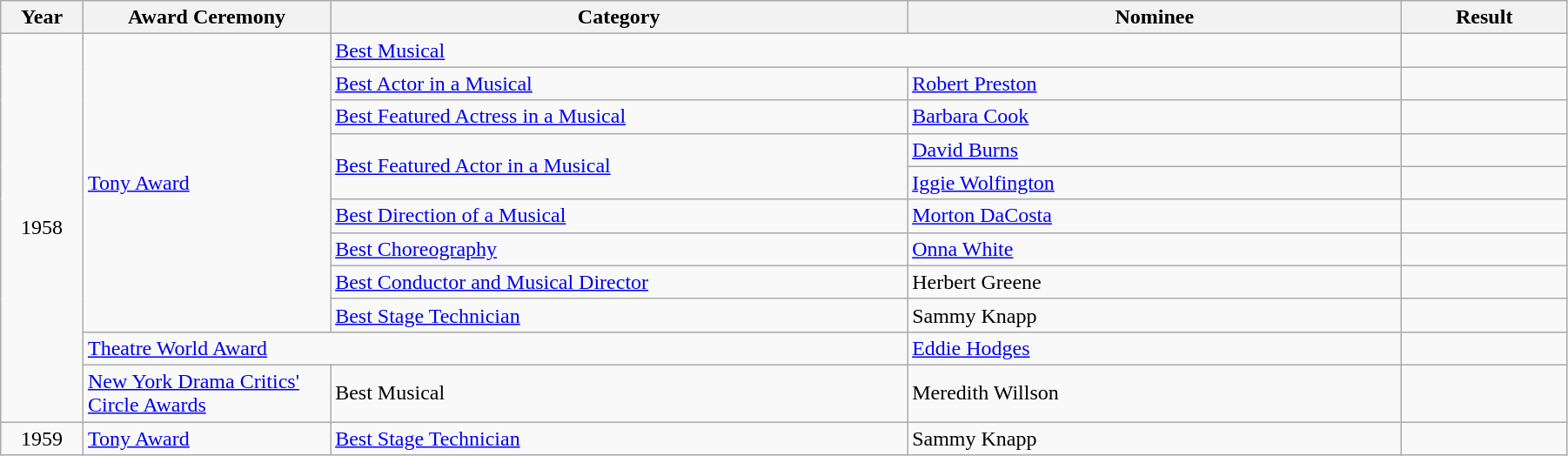<table class="wikitable" width="95%">
<tr>
<th width="5%">Year</th>
<th width="15%">Award Ceremony</th>
<th width="35%">Category</th>
<th width="30%">Nominee</th>
<th width="10%">Result</th>
</tr>
<tr>
<td rowspan="11" align="center">1958</td>
<td rowspan="9"><a href='#'>Tony Award</a></td>
<td colspan="2"><a href='#'>Best Musical</a></td>
<td></td>
</tr>
<tr>
<td><a href='#'>Best Actor in a Musical</a></td>
<td><a href='#'>Robert Preston</a></td>
<td></td>
</tr>
<tr>
<td><a href='#'>Best Featured Actress in a Musical</a></td>
<td><a href='#'>Barbara Cook</a></td>
<td></td>
</tr>
<tr>
<td rowspan="2"><a href='#'>Best Featured Actor in a Musical</a></td>
<td><a href='#'>David Burns</a></td>
<td></td>
</tr>
<tr>
<td><a href='#'>Iggie Wolfington</a></td>
<td></td>
</tr>
<tr>
<td><a href='#'>Best Direction of a Musical</a></td>
<td><a href='#'>Morton DaCosta</a></td>
<td></td>
</tr>
<tr>
<td><a href='#'>Best Choreography</a></td>
<td><a href='#'>Onna White</a></td>
<td></td>
</tr>
<tr>
<td><a href='#'>Best Conductor and Musical Director</a></td>
<td>Herbert Greene</td>
<td></td>
</tr>
<tr>
<td><a href='#'>Best Stage Technician</a></td>
<td>Sammy Knapp</td>
<td></td>
</tr>
<tr>
<td colspan="2"><a href='#'>Theatre World Award</a></td>
<td><a href='#'>Eddie Hodges</a></td>
<td></td>
</tr>
<tr>
<td><a href='#'>New York Drama Critics' Circle Awards</a></td>
<td>Best Musical</td>
<td>Meredith Willson</td>
<td></td>
</tr>
<tr>
<td align="center">1959</td>
<td><a href='#'>Tony Award</a></td>
<td><a href='#'>Best Stage Technician</a></td>
<td>Sammy Knapp</td>
<td></td>
</tr>
</table>
